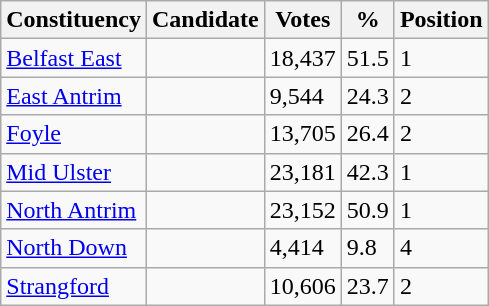<table class="wikitable sortable">
<tr>
<th>Constituency</th>
<th>Candidate</th>
<th>Votes</th>
<th>%</th>
<th>Position</th>
</tr>
<tr>
<td><a href='#'>Belfast East</a></td>
<td></td>
<td>18,437</td>
<td>51.5</td>
<td>1</td>
</tr>
<tr>
<td><a href='#'>East Antrim</a></td>
<td></td>
<td>9,544</td>
<td>24.3</td>
<td>2</td>
</tr>
<tr>
<td><a href='#'>Foyle</a></td>
<td></td>
<td>13,705</td>
<td>26.4</td>
<td>2</td>
</tr>
<tr>
<td><a href='#'>Mid Ulster</a></td>
<td></td>
<td>23,181</td>
<td>42.3</td>
<td>1</td>
</tr>
<tr>
<td><a href='#'>North Antrim</a></td>
<td></td>
<td>23,152</td>
<td>50.9</td>
<td>1</td>
</tr>
<tr>
<td><a href='#'>North Down</a></td>
<td></td>
<td>4,414</td>
<td>9.8</td>
<td>4</td>
</tr>
<tr>
<td><a href='#'>Strangford</a></td>
<td></td>
<td>10,606</td>
<td>23.7</td>
<td>2</td>
</tr>
</table>
